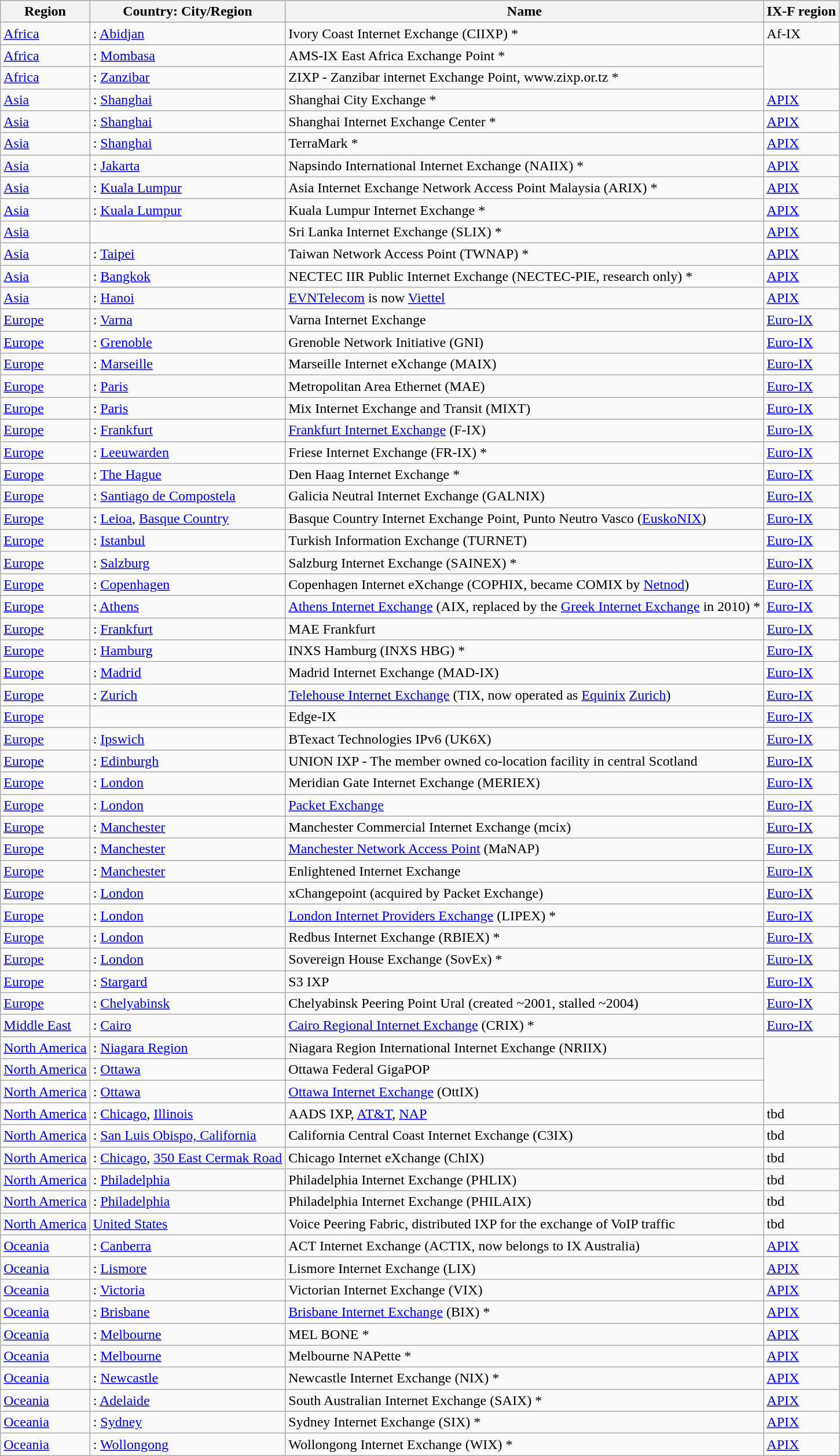<table class="sortable wikitable">
<tr>
<th>Region</th>
<th>Country: City/Region</th>
<th>Name</th>
<th>IX-F region</th>
</tr>
<tr>
<td><a href='#'>Africa</a></td>
<td>: <a href='#'>Abidjan</a></td>
<td>Ivory Coast Internet Exchange (CIIXP) *</td>
<td>Af-IX</td>
</tr>
<tr>
<td><a href='#'>Africa</a></td>
<td>: <a href='#'>Mombasa</a></td>
<td>AMS-IX East Africa Exchange Point *</td>
</tr>
<tr>
<td><a href='#'>Africa</a></td>
<td>: <a href='#'>Zanzibar</a></td>
<td>ZIXP - Zanzibar internet Exchange Point, www.zixp.or.tz *</td>
</tr>
<tr>
<td><a href='#'>Asia</a></td>
<td>: <a href='#'>Shanghai</a></td>
<td>Shanghai City Exchange *</td>
<td><a href='#'>APIX</a></td>
</tr>
<tr>
<td><a href='#'>Asia</a></td>
<td>: <a href='#'>Shanghai</a></td>
<td>Shanghai Internet Exchange Center *</td>
<td><a href='#'>APIX</a></td>
</tr>
<tr>
<td><a href='#'>Asia</a></td>
<td>: <a href='#'>Shanghai</a></td>
<td>TerraMark *</td>
<td><a href='#'>APIX</a></td>
</tr>
<tr>
<td><a href='#'>Asia</a></td>
<td>: <a href='#'>Jakarta</a></td>
<td>Napsindo International Internet Exchange (NAIIX) *</td>
<td><a href='#'>APIX</a></td>
</tr>
<tr>
<td><a href='#'>Asia</a></td>
<td>: <a href='#'>Kuala Lumpur</a></td>
<td>Asia Internet Exchange Network Access Point Malaysia (ARIX) *</td>
<td><a href='#'>APIX</a></td>
</tr>
<tr>
<td><a href='#'>Asia</a></td>
<td>: <a href='#'>Kuala Lumpur</a></td>
<td>Kuala Lumpur Internet Exchange *</td>
<td><a href='#'>APIX</a></td>
</tr>
<tr>
<td><a href='#'>Asia</a></td>
<td></td>
<td>Sri Lanka Internet Exchange (SLIX) *</td>
<td><a href='#'>APIX</a></td>
</tr>
<tr>
<td><a href='#'>Asia</a></td>
<td>: <a href='#'>Taipei</a></td>
<td>Taiwan Network Access Point (TWNAP) *</td>
<td><a href='#'>APIX</a></td>
</tr>
<tr>
<td><a href='#'>Asia</a></td>
<td>: <a href='#'>Bangkok</a></td>
<td>NECTEC IIR Public Internet Exchange (NECTEC-PIE, research only) *</td>
<td><a href='#'>APIX</a></td>
</tr>
<tr>
<td><a href='#'>Asia</a></td>
<td>: <a href='#'>Hanoi</a></td>
<td><a href='#'>EVNTelecom</a> is now <a href='#'>Viettel</a></td>
<td><a href='#'>APIX</a></td>
</tr>
<tr>
<td><a href='#'>Europe</a></td>
<td>: <a href='#'>Varna</a></td>
<td>Varna Internet Exchange</td>
<td><a href='#'>Euro-IX</a></td>
</tr>
<tr>
<td><a href='#'>Europe</a></td>
<td>: <a href='#'>Grenoble</a></td>
<td>Grenoble Network Initiative (GNI)</td>
<td><a href='#'>Euro-IX</a></td>
</tr>
<tr>
<td><a href='#'>Europe</a></td>
<td>: <a href='#'>Marseille</a></td>
<td>Marseille Internet eXchange (MAIX)</td>
<td><a href='#'>Euro-IX</a></td>
</tr>
<tr>
<td><a href='#'>Europe</a></td>
<td>: <a href='#'>Paris</a></td>
<td>Metropolitan Area Ethernet (MAE)</td>
<td><a href='#'>Euro-IX</a></td>
</tr>
<tr>
<td><a href='#'>Europe</a></td>
<td>: <a href='#'>Paris</a></td>
<td>Mix Internet Exchange and Transit (MIXT)</td>
<td><a href='#'>Euro-IX</a></td>
</tr>
<tr>
<td><a href='#'>Europe</a></td>
<td>: <a href='#'>Frankfurt</a></td>
<td><a href='#'>Frankfurt Internet Exchange</a> (F-IX)</td>
<td><a href='#'>Euro-IX</a></td>
</tr>
<tr>
<td><a href='#'>Europe</a></td>
<td>: <a href='#'>Leeuwarden</a></td>
<td>Friese Internet Exchange (FR-IX) *</td>
<td><a href='#'>Euro-IX</a></td>
</tr>
<tr>
<td><a href='#'>Europe</a></td>
<td>: <a href='#'>The Hague</a></td>
<td>Den Haag Internet Exchange *</td>
<td><a href='#'>Euro-IX</a></td>
</tr>
<tr>
<td><a href='#'>Europe</a></td>
<td>: <a href='#'>Santiago de Compostela</a></td>
<td>Galicia Neutral Internet Exchange (GALNIX)</td>
<td><a href='#'>Euro-IX</a></td>
</tr>
<tr>
<td><a href='#'>Europe</a></td>
<td>: <a href='#'>Leioa</a>, <a href='#'>Basque Country</a></td>
<td>Basque Country Internet Exchange Point, Punto Neutro Vasco (<a href='#'>EuskoNIX</a>)</td>
<td><a href='#'>Euro-IX</a></td>
</tr>
<tr>
<td><a href='#'>Europe</a></td>
<td>: <a href='#'>Istanbul</a></td>
<td>Turkish Information Exchange (TURNET)</td>
<td><a href='#'>Euro-IX</a></td>
</tr>
<tr>
<td><a href='#'>Europe</a></td>
<td>: <a href='#'>Salzburg</a></td>
<td>Salzburg Internet Exchange (SAINEX) *</td>
<td><a href='#'>Euro-IX</a></td>
</tr>
<tr>
<td><a href='#'>Europe</a></td>
<td>: <a href='#'>Copenhagen</a></td>
<td>Copenhagen Internet eXchange (COPHIX, became COMIX by <a href='#'>Netnod</a>)</td>
<td><a href='#'>Euro-IX</a></td>
</tr>
<tr>
<td><a href='#'>Europe</a></td>
<td>: <a href='#'>Athens</a></td>
<td><a href='#'>Athens Internet Exchange</a> (AIX, replaced by the <a href='#'>Greek Internet Exchange</a> in 2010) *</td>
<td><a href='#'>Euro-IX</a></td>
</tr>
<tr>
<td><a href='#'>Europe</a></td>
<td>: <a href='#'>Frankfurt</a></td>
<td>MAE Frankfurt</td>
<td><a href='#'>Euro-IX</a></td>
</tr>
<tr>
<td><a href='#'>Europe</a></td>
<td>: <a href='#'>Hamburg</a></td>
<td>INXS Hamburg (INXS HBG) *</td>
<td><a href='#'>Euro-IX</a></td>
</tr>
<tr>
<td><a href='#'>Europe</a></td>
<td>: <a href='#'>Madrid</a></td>
<td>Madrid Internet Exchange (MAD-IX)</td>
<td><a href='#'>Euro-IX</a></td>
</tr>
<tr>
<td><a href='#'>Europe</a></td>
<td>: <a href='#'>Zurich</a></td>
<td><a href='#'>Telehouse Internet Exchange</a> (TIX, now operated as <a href='#'>Equinix</a> <a href='#'>Zurich</a>)</td>
<td><a href='#'>Euro-IX</a></td>
</tr>
<tr>
<td><a href='#'>Europe</a></td>
<td></td>
<td>Edge-IX</td>
<td><a href='#'>Euro-IX</a></td>
</tr>
<tr>
<td><a href='#'>Europe</a></td>
<td>: <a href='#'>Ipswich</a></td>
<td>BTexact Technologies IPv6 (UK6X)</td>
<td><a href='#'>Euro-IX</a></td>
</tr>
<tr>
<td><a href='#'>Europe</a></td>
<td>: <a href='#'>Edinburgh</a></td>
<td>UNION IXP - The member owned co-location facility in central Scotland</td>
<td><a href='#'>Euro-IX</a></td>
</tr>
<tr>
<td><a href='#'>Europe</a></td>
<td>: <a href='#'>London</a></td>
<td>Meridian Gate Internet Exchange (MERIEX)</td>
<td><a href='#'>Euro-IX</a></td>
</tr>
<tr>
<td><a href='#'>Europe</a></td>
<td>: <a href='#'>London</a></td>
<td><a href='#'>Packet Exchange</a></td>
<td><a href='#'>Euro-IX</a></td>
</tr>
<tr>
<td><a href='#'>Europe</a></td>
<td>: <a href='#'>Manchester</a></td>
<td>Manchester Commercial Internet Exchange (mcix)</td>
<td><a href='#'>Euro-IX</a></td>
</tr>
<tr>
<td><a href='#'>Europe</a></td>
<td>: <a href='#'>Manchester</a></td>
<td><a href='#'>Manchester Network Access Point</a> (MaNAP)</td>
<td><a href='#'>Euro-IX</a></td>
</tr>
<tr>
<td><a href='#'>Europe</a></td>
<td>: <a href='#'>Manchester</a></td>
<td>Enlightened Internet Exchange</td>
<td><a href='#'>Euro-IX</a></td>
</tr>
<tr>
<td><a href='#'>Europe</a></td>
<td>: <a href='#'>London</a></td>
<td>xChangepoint (acquired by Packet Exchange)</td>
<td><a href='#'>Euro-IX</a></td>
</tr>
<tr>
<td><a href='#'>Europe</a></td>
<td>: <a href='#'>London</a></td>
<td><a href='#'>London Internet Providers Exchange</a> (LIPEX) *</td>
<td><a href='#'>Euro-IX</a></td>
</tr>
<tr>
<td><a href='#'>Europe</a></td>
<td>: <a href='#'>London</a></td>
<td>Redbus Internet Exchange (RBIEX) *</td>
<td><a href='#'>Euro-IX</a></td>
</tr>
<tr>
<td><a href='#'>Europe</a></td>
<td>: <a href='#'>London</a></td>
<td>Sovereign House Exchange (SovEx) *</td>
<td><a href='#'>Euro-IX</a></td>
</tr>
<tr>
<td><a href='#'>Europe</a></td>
<td>: <a href='#'>Stargard</a></td>
<td>S3 IXP</td>
<td><a href='#'>Euro-IX</a></td>
</tr>
<tr>
<td><a href='#'>Europe</a></td>
<td>: <a href='#'>Chelyabinsk</a></td>
<td>Chelyabinsk Peering Point Ural (created ~2001, stalled ~2004)</td>
<td><a href='#'>Euro-IX</a></td>
</tr>
<tr>
<td><a href='#'>Middle&nbsp;East</a></td>
<td>: <a href='#'>Cairo</a></td>
<td><a href='#'>Cairo Regional Internet Exchange</a> (CRIX) *</td>
<td><a href='#'>Euro-IX</a></td>
</tr>
<tr>
<td><a href='#'>North America</a></td>
<td>: <a href='#'>Niagara Region</a></td>
<td>Niagara Region International Internet Exchange (NRIIX)</td>
</tr>
<tr>
<td><a href='#'>North America</a></td>
<td>: <a href='#'>Ottawa</a></td>
<td>Ottawa Federal GigaPOP</td>
</tr>
<tr>
<td><a href='#'>North America</a></td>
<td>: <a href='#'>Ottawa</a></td>
<td><a href='#'>Ottawa Internet Exchange</a> (OttIX)</td>
</tr>
<tr>
<td><a href='#'>North&nbsp;America</a></td>
<td>: <a href='#'>Chicago</a>, <a href='#'>Illinois</a></td>
<td>AADS IXP, <a href='#'>AT&T</a>, <a href='#'>NAP</a></td>
<td>tbd</td>
</tr>
<tr>
<td><a href='#'>North America</a></td>
<td>: <a href='#'>San Luis Obispo, California</a></td>
<td>California Central Coast Internet Exchange (C3IX)</td>
<td>tbd</td>
</tr>
<tr>
<td><a href='#'>North America</a></td>
<td>: <a href='#'>Chicago</a>, <a href='#'>350 East Cermak Road</a></td>
<td>Chicago Internet eXchange (ChIX)</td>
<td>tbd</td>
</tr>
<tr>
<td><a href='#'>North America</a></td>
<td>: <a href='#'>Philadelphia</a></td>
<td>Philadelphia Internet Exchange (PHLIX)</td>
<td>tbd</td>
</tr>
<tr>
<td><a href='#'>North America</a></td>
<td>: <a href='#'>Philadelphia</a></td>
<td>Philadelphia Internet Exchange (PHILAIX)</td>
<td>tbd</td>
</tr>
<tr>
<td><a href='#'>North America</a></td>
<td> <a href='#'>United States</a></td>
<td>Voice Peering Fabric, distributed IXP for the exchange of VoIP traffic</td>
<td>tbd</td>
</tr>
<tr>
<td><a href='#'>Oceania</a></td>
<td>: <a href='#'>Canberra</a></td>
<td>ACT Internet Exchange (ACTIX, now belongs to IX Australia)</td>
<td><a href='#'>APIX</a></td>
</tr>
<tr>
<td><a href='#'>Oceania</a></td>
<td>: <a href='#'>Lismore</a></td>
<td>Lismore Internet Exchange (LIX)</td>
<td><a href='#'>APIX</a></td>
</tr>
<tr>
<td><a href='#'>Oceania</a></td>
<td>: <a href='#'>Victoria</a></td>
<td>Victorian Internet Exchange (VIX)</td>
<td><a href='#'>APIX</a></td>
</tr>
<tr>
<td><a href='#'>Oceania</a></td>
<td>: <a href='#'>Brisbane</a></td>
<td><a href='#'>Brisbane Internet Exchange</a> (BIX) *</td>
<td><a href='#'>APIX</a></td>
</tr>
<tr>
<td><a href='#'>Oceania</a></td>
<td>: <a href='#'>Melbourne</a></td>
<td>MEL BONE *</td>
<td><a href='#'>APIX</a></td>
</tr>
<tr>
<td><a href='#'>Oceania</a></td>
<td>: <a href='#'>Melbourne</a></td>
<td>Melbourne NAPette *</td>
<td><a href='#'>APIX</a></td>
</tr>
<tr>
<td><a href='#'>Oceania</a></td>
<td>: <a href='#'>Newcastle</a></td>
<td>Newcastle Internet Exchange (NIX) *</td>
<td><a href='#'>APIX</a></td>
</tr>
<tr>
<td><a href='#'>Oceania</a></td>
<td>: <a href='#'>Adelaide</a></td>
<td>South Australian Internet Exchange (SAIX) *</td>
<td><a href='#'>APIX</a></td>
</tr>
<tr>
<td><a href='#'>Oceania</a></td>
<td>: <a href='#'>Sydney</a></td>
<td>Sydney Internet Exchange (SIX) *</td>
<td><a href='#'>APIX</a></td>
</tr>
<tr>
<td><a href='#'>Oceania</a></td>
<td>: <a href='#'>Wollongong</a></td>
<td>Wollongong Internet Exchange (WIX) *</td>
<td><a href='#'>APIX</a></td>
</tr>
</table>
